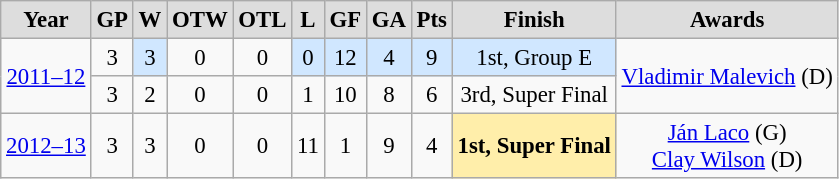<table class="wikitable" style="text-align: center; font-size: 95%;">
<tr style="font-size: xsmall; font-weight:bold; background-color:#dddddd;">
<td>Year</td>
<td>GP</td>
<td>W</td>
<td>OTW</td>
<td>OTL</td>
<td>L</td>
<td>GF</td>
<td>GA</td>
<td>Pts</td>
<td>Finish</td>
<td>Awards</td>
</tr>
<tr align="center">
<td rowspan="2"><a href='#'>2011–12</a></td>
<td>3</td>
<td bgcolor="#d0e7ff">3</td>
<td>0</td>
<td>0</td>
<td bgcolor="#d0e7ff">0</td>
<td bgcolor="#d0e7ff">12</td>
<td bgcolor="#d0e7ff">4</td>
<td bgcolor="#d0e7ff">9</td>
<td bgcolor="#d0e7ff">1st, Group E</td>
<td rowspan="2"><a href='#'>Vladimir Malevich</a> (D)</td>
</tr>
<tr align="center">
<td>3</td>
<td>2</td>
<td>0</td>
<td>0</td>
<td>1</td>
<td>10</td>
<td>8</td>
<td>6</td>
<td>3rd, Super Final</td>
</tr>
<tr align="center">
<td><a href='#'>2012–13</a></td>
<td>3</td>
<td>3</td>
<td>0</td>
<td>0</td>
<td>11</td>
<td>1</td>
<td>9</td>
<td>4</td>
<td bgcolor="#ffeeaa" align="left"><strong>1st, Super Final</strong></td>
<td><a href='#'>Ján Laco</a> (G)<br><a href='#'>Clay Wilson</a> (D)</td>
</tr>
</table>
